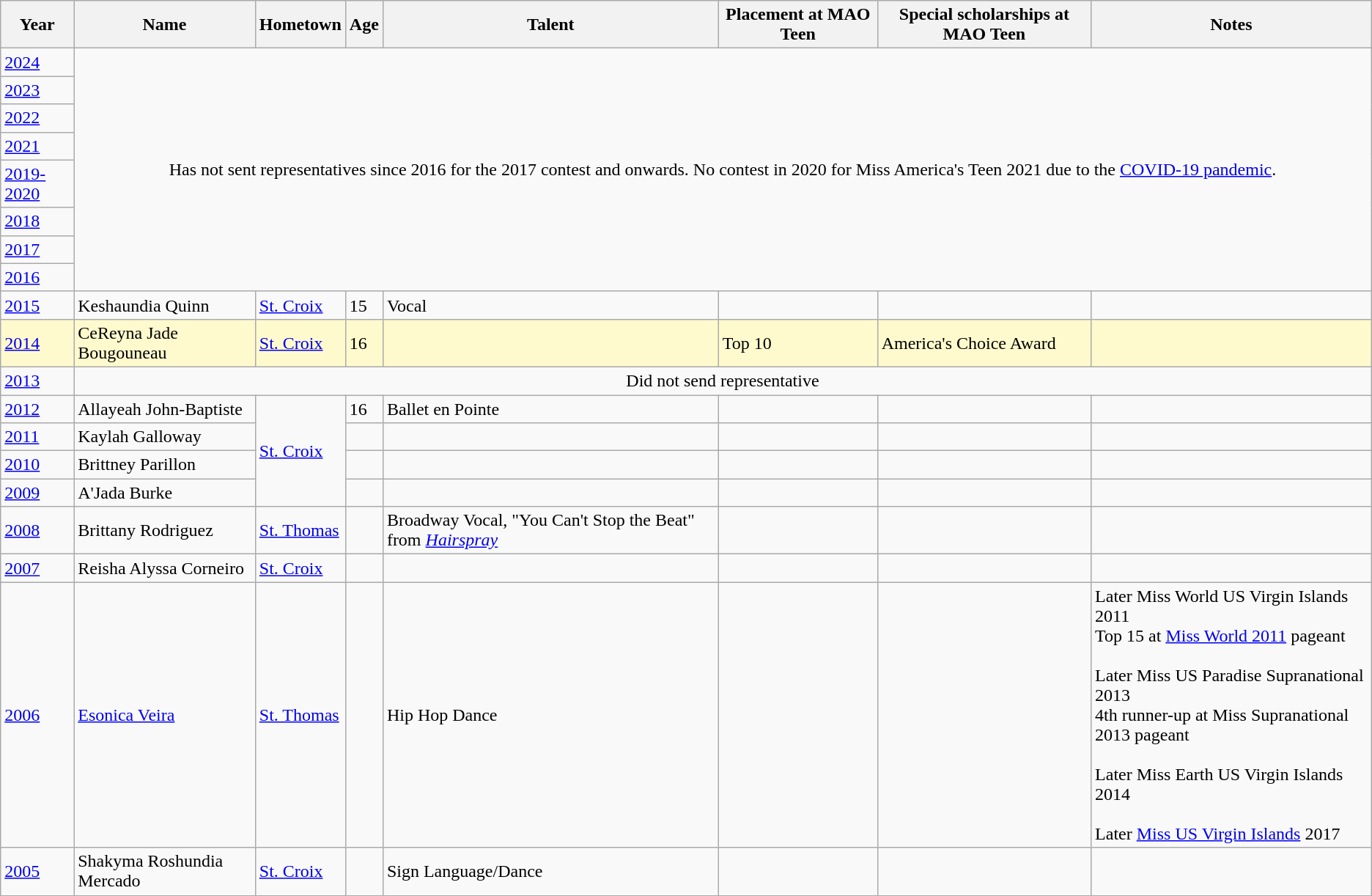<table class="wikitable">
<tr>
<th>Year</th>
<th>Name</th>
<th>Hometown</th>
<th>Age</th>
<th>Talent</th>
<th>Placement at MAO Teen</th>
<th>Special scholarships at MAO Teen</th>
<th>Notes</th>
</tr>
<tr>
<td><a href='#'>2024</a></td>
<td colspan = 8 rowspan=8 style="text-align:center;">Has not sent representatives since 2016 for the 2017 contest and onwards. No contest in 2020 for Miss America's Teen 2021 due to the <a href='#'>COVID-19 pandemic</a>.</td>
</tr>
<tr>
<td><a href='#'>2023</a></td>
</tr>
<tr>
<td><a href='#'>2022</a></td>
</tr>
<tr>
<td><a href='#'>2021</a></td>
</tr>
<tr>
<td><a href='#'>2019-2020</a></td>
</tr>
<tr>
<td><a href='#'>2018</a></td>
</tr>
<tr>
<td><a href='#'>2017</a></td>
</tr>
<tr>
<td><a href='#'>2016</a></td>
</tr>
<tr>
<td><a href='#'>2015</a></td>
<td>Keshaundia Quinn</td>
<td><a href='#'>St. Croix</a></td>
<td>15</td>
<td>Vocal</td>
<td></td>
<td></td>
<td></td>
</tr>
<tr style="background-color:#FFFACD;">
<td><a href='#'>2014</a></td>
<td>CeReyna Jade Bougouneau</td>
<td><a href='#'>St. Croix</a></td>
<td>16</td>
<td></td>
<td>Top 10</td>
<td>America's Choice Award</td>
<td></td>
</tr>
<tr>
<td><a href='#'>2013</a></td>
<td colspan = 7 style="text-align:center;">Did not send representative</td>
</tr>
<tr>
<td><a href='#'>2012</a></td>
<td>Allayeah John-Baptiste</td>
<td rowspan=4><a href='#'>St. Croix</a></td>
<td>16</td>
<td>Ballet en Pointe</td>
<td></td>
<td></td>
<td></td>
</tr>
<tr>
<td><a href='#'>2011</a></td>
<td>Kaylah Galloway</td>
<td></td>
<td></td>
<td></td>
<td></td>
<td></td>
</tr>
<tr>
<td><a href='#'>2010</a></td>
<td>Brittney Parillon</td>
<td></td>
<td></td>
<td></td>
<td></td>
<td></td>
</tr>
<tr>
<td><a href='#'>2009</a></td>
<td>A'Jada Burke</td>
<td></td>
<td></td>
<td></td>
<td></td>
<td></td>
</tr>
<tr>
<td><a href='#'>2008</a></td>
<td>Brittany Rodriguez</td>
<td><a href='#'>St. Thomas</a></td>
<td></td>
<td>Broadway Vocal, "You Can't Stop the Beat" from <em><a href='#'>Hairspray</a></em></td>
<td></td>
<td></td>
<td></td>
</tr>
<tr>
<td><a href='#'>2007</a></td>
<td>Reisha Alyssa Corneiro</td>
<td><a href='#'>St. Croix</a></td>
<td></td>
<td></td>
<td></td>
<td></td>
<td></td>
</tr>
<tr>
<td><a href='#'>2006</a></td>
<td><a href='#'>Esonica Veira</a></td>
<td><a href='#'>St. Thomas</a></td>
<td></td>
<td>Hip Hop Dance</td>
<td></td>
<td></td>
<td>Later Miss World US Virgin Islands 2011<br>Top 15 at <a href='#'>Miss World 2011</a> pageant<br><br>Later Miss US Paradise Supranational 2013<br>4th runner-up at Miss Supranational 2013 pageant<br><br> Later Miss Earth US Virgin Islands 2014<br><br>Later <a href='#'>Miss US Virgin Islands</a> 2017</td>
</tr>
<tr>
<td><a href='#'>2005</a></td>
<td>Shakyma Roshundia Mercado</td>
<td><a href='#'>St. Croix</a></td>
<td></td>
<td>Sign Language/Dance</td>
<td></td>
<td></td>
<td></td>
</tr>
</table>
